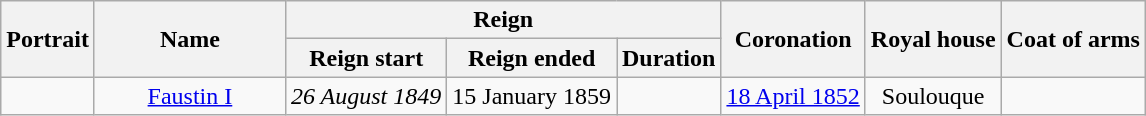<table class="wikitable" style="text-align:center;">
<tr>
<th rowspan="2">Portrait</th>
<th rowspan="2" width="120">Name<br></th>
<th colspan="3">Reign</th>
<th rowspan="2">Coronation</th>
<th rowspan="2">Royal house</th>
<th rowspan="2">Coat of arms</th>
</tr>
<tr>
<th>Reign start</th>
<th>Reign ended</th>
<th>Duration</th>
</tr>
<tr>
<td></td>
<td><a href='#'>Faustin I</a><br></td>
<td><em>26 August 1849</em></td>
<td>15 January 1859</td>
<td></td>
<td><a href='#'>18 April 1852</a></td>
<td>Soulouque</td>
<td></td>
</tr>
</table>
